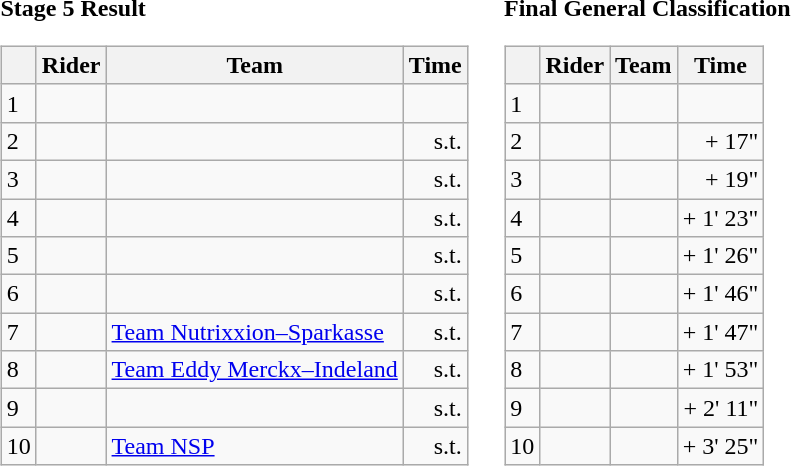<table>
<tr>
<td><strong>Stage 5 Result</strong><br><table class="wikitable">
<tr>
<th></th>
<th>Rider</th>
<th>Team</th>
<th>Time</th>
</tr>
<tr>
<td>1</td>
<td></td>
<td></td>
<td align="right"></td>
</tr>
<tr>
<td>2</td>
<td></td>
<td></td>
<td align="right">s.t.</td>
</tr>
<tr>
<td>3</td>
<td></td>
<td></td>
<td align="right">s.t.</td>
</tr>
<tr>
<td>4</td>
<td></td>
<td></td>
<td align="right">s.t.</td>
</tr>
<tr>
<td>5</td>
<td></td>
<td></td>
<td align="right">s.t.</td>
</tr>
<tr>
<td>6</td>
<td></td>
<td></td>
<td align="right">s.t.</td>
</tr>
<tr>
<td>7</td>
<td></td>
<td><a href='#'>Team Nutrixxion–Sparkasse</a></td>
<td align="right">s.t.</td>
</tr>
<tr>
<td>8</td>
<td></td>
<td><a href='#'>Team Eddy Merckx–Indeland</a></td>
<td align="right">s.t.</td>
</tr>
<tr>
<td>9</td>
<td></td>
<td></td>
<td align="right">s.t.</td>
</tr>
<tr>
<td>10</td>
<td></td>
<td><a href='#'>Team NSP</a></td>
<td align="right">s.t.</td>
</tr>
</table>
</td>
<td></td>
<td><strong>Final General Classification</strong><br><table class="wikitable">
<tr>
<th></th>
<th>Rider</th>
<th>Team</th>
<th>Time</th>
</tr>
<tr>
<td>1</td>
<td> </td>
<td></td>
<td style="text-align:right;"></td>
</tr>
<tr>
<td>2</td>
<td></td>
<td></td>
<td style="text-align:right;">+ 17"</td>
</tr>
<tr>
<td>3</td>
<td></td>
<td></td>
<td style="text-align:right;">+ 19"</td>
</tr>
<tr>
<td>4</td>
<td></td>
<td></td>
<td style="text-align:right;">+ 1' 23"</td>
</tr>
<tr>
<td>5</td>
<td></td>
<td></td>
<td style="text-align:right;">+ 1' 26"</td>
</tr>
<tr>
<td>6</td>
<td></td>
<td></td>
<td style="text-align:right;">+ 1' 46"</td>
</tr>
<tr>
<td>7</td>
<td> </td>
<td></td>
<td style="text-align:right;">+ 1' 47"</td>
</tr>
<tr>
<td>8</td>
<td></td>
<td></td>
<td style="text-align:right;">+ 1' 53"</td>
</tr>
<tr>
<td>9</td>
<td> </td>
<td></td>
<td style="text-align:right;">+ 2' 11"</td>
</tr>
<tr>
<td>10</td>
<td></td>
<td></td>
<td style="text-align:right;">+ 3' 25"</td>
</tr>
</table>
</td>
</tr>
</table>
